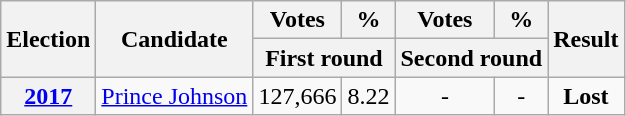<table class=wikitable style=text-align:center>
<tr>
<th rowspan="2">Election</th>
<th rowspan="2">Candidate</th>
<th>Votes</th>
<th>%</th>
<th>Votes</th>
<th>%</th>
<th rowspan="2">Result</th>
</tr>
<tr>
<th colspan="2">First round</th>
<th colspan="2">Second round</th>
</tr>
<tr>
<th><a href='#'>2017</a></th>
<td><a href='#'>Prince Johnson</a></td>
<td>127,666</td>
<td>8.22</td>
<td>-</td>
<td>-</td>
<td><strong>Lost</strong> </td>
</tr>
</table>
